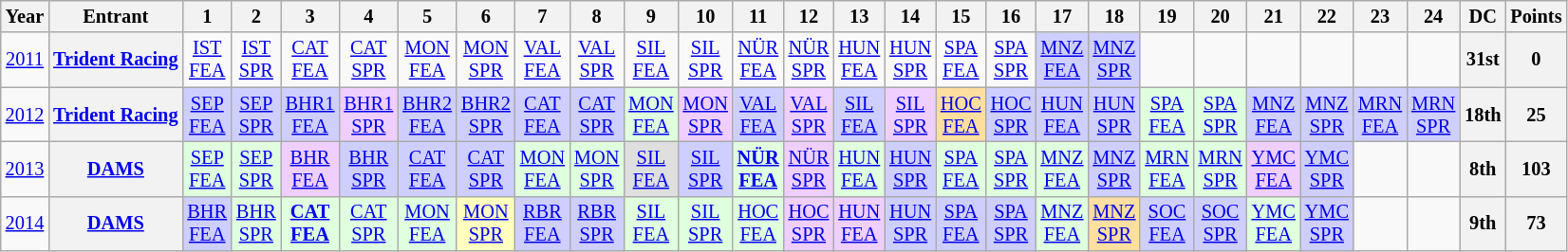<table class="wikitable" style="text-align:center; font-size:85%">
<tr>
<th>Year</th>
<th>Entrant</th>
<th>1</th>
<th>2</th>
<th>3</th>
<th>4</th>
<th>5</th>
<th>6</th>
<th>7</th>
<th>8</th>
<th>9</th>
<th>10</th>
<th>11</th>
<th>12</th>
<th>13</th>
<th>14</th>
<th>15</th>
<th>16</th>
<th>17</th>
<th>18</th>
<th>19</th>
<th>20</th>
<th>21</th>
<th>22</th>
<th>23</th>
<th>24</th>
<th>DC</th>
<th>Points</th>
</tr>
<tr>
<td><a href='#'>2011</a></td>
<th nowrap><a href='#'>Trident Racing</a></th>
<td><a href='#'>IST<br>FEA</a></td>
<td><a href='#'>IST<br>SPR</a></td>
<td><a href='#'>CAT<br>FEA</a></td>
<td><a href='#'>CAT<br>SPR</a></td>
<td><a href='#'>MON<br>FEA</a></td>
<td><a href='#'>MON<br>SPR</a></td>
<td><a href='#'>VAL<br>FEA</a></td>
<td><a href='#'>VAL<br>SPR</a></td>
<td><a href='#'>SIL<br>FEA</a></td>
<td><a href='#'>SIL<br>SPR</a></td>
<td><a href='#'>NÜR<br>FEA</a></td>
<td><a href='#'>NÜR<br>SPR</a></td>
<td><a href='#'>HUN<br>FEA</a></td>
<td><a href='#'>HUN<br>SPR</a></td>
<td><a href='#'>SPA<br>FEA</a></td>
<td><a href='#'>SPA<br>SPR</a></td>
<td style="background:#CFCFFF;"><a href='#'>MNZ<br>FEA</a><br></td>
<td style="background:#CFCFFF;"><a href='#'>MNZ<br>SPR</a><br></td>
<td></td>
<td></td>
<td></td>
<td></td>
<td></td>
<td></td>
<th>31st</th>
<th>0</th>
</tr>
<tr>
<td><a href='#'>2012</a></td>
<th nowrap><a href='#'>Trident Racing</a></th>
<td style="background:#cfcfff;"><a href='#'>SEP<br>FEA</a><br></td>
<td style="background:#cfcfff;"><a href='#'>SEP<br>SPR</a><br></td>
<td style="background:#cfcfff;"><a href='#'>BHR1<br>FEA</a><br></td>
<td style="background:#efcfff;"><a href='#'>BHR1<br>SPR</a><br></td>
<td style="background:#cfcfff;"><a href='#'>BHR2<br>FEA</a><br></td>
<td style="background:#cfcfff;"><a href='#'>BHR2<br>SPR</a><br></td>
<td style="background:#cfcfff;"><a href='#'>CAT<br>FEA</a><br></td>
<td style="background:#cfcfff;"><a href='#'>CAT<br>SPR</a><br></td>
<td style="background:#DFFFDF;"><a href='#'>MON<br>FEA</a><br></td>
<td style="background:#efcfff;"><a href='#'>MON<br>SPR</a><br></td>
<td style="background:#cfcfff;"><a href='#'>VAL<br>FEA</a><br></td>
<td style="background:#efcfff;"><a href='#'>VAL<br>SPR</a><br></td>
<td style="background:#cfcfff;"><a href='#'>SIL<br>FEA</a><br></td>
<td style="background:#efcfff;"><a href='#'>SIL<br>SPR</a><br></td>
<td style="background:#FFDF9F;"><a href='#'>HOC<br>FEA</a><br></td>
<td style="background:#cfcfff;"><a href='#'>HOC<br>SPR</a><br></td>
<td style="background:#cfcfff;"><a href='#'>HUN<br>FEA</a><br></td>
<td style="background:#cfcfff;"><a href='#'>HUN<br>SPR</a><br></td>
<td style="background:#DFFFDF;"><a href='#'>SPA<br>FEA</a><br></td>
<td style="background:#DFFFDF;"><a href='#'>SPA<br>SPR</a><br></td>
<td style="background:#cfcfff;"><a href='#'>MNZ<br>FEA</a><br></td>
<td style="background:#cfcfff;"><a href='#'>MNZ<br>SPR</a><br></td>
<td style="background:#cfcfff;"><a href='#'>MRN<br>FEA</a><br></td>
<td style="background:#cfcfff;"><a href='#'>MRN<br>SPR</a><br></td>
<th>18th</th>
<th>25</th>
</tr>
<tr>
<td><a href='#'>2013</a></td>
<th><a href='#'>DAMS</a></th>
<td style="background:#DFFFDF;"><a href='#'>SEP<br>FEA</a><br></td>
<td style="background:#DFFFDF;"><a href='#'>SEP<br>SPR</a><br></td>
<td style="background:#EFCFFF;"><a href='#'>BHR<br>FEA</a><br></td>
<td style="background:#CFCFFF;"><a href='#'>BHR<br>SPR</a><br></td>
<td style="background:#CFCFFF;"><a href='#'>CAT<br>FEA</a><br></td>
<td style="background:#CFCFFF;"><a href='#'>CAT<br>SPR</a><br></td>
<td style="background:#DFFFDF;"><a href='#'>MON<br>FEA</a><br></td>
<td style="background:#DFFFDF;"><a href='#'>MON<br>SPR</a><br></td>
<td style="background:#DFDFDF;"><a href='#'>SIL<br>FEA</a><br></td>
<td style="background:#CFCFFF;"><a href='#'>SIL<br>SPR</a><br></td>
<td style="background:#DFFFDF;"><strong><a href='#'>NÜR<br>FEA</a></strong><br></td>
<td style="background:#EFCFFF;"><a href='#'>NÜR<br>SPR</a><br></td>
<td style="background:#DFFFDF;"><a href='#'>HUN<br>FEA</a><br></td>
<td style="background:#CFCFFF;"><a href='#'>HUN<br>SPR</a><br></td>
<td style="background:#DFFFDF;"><a href='#'>SPA<br>FEA</a><br></td>
<td style="background:#DFFFDF;"><a href='#'>SPA<br>SPR</a><br></td>
<td style="background:#DFFFDF;"><a href='#'>MNZ<br>FEA</a><br></td>
<td style="background:#CFCFFF;"><a href='#'>MNZ<br>SPR</a><br></td>
<td style="background:#DFFFDF;"><a href='#'>MRN<br>FEA</a><br></td>
<td style="background:#DFFFDF;"><a href='#'>MRN<br>SPR</a><br></td>
<td style="background:#EFCFFF;"><a href='#'>YMC<br>FEA</a><br></td>
<td style="background:#CFCFFF;"><a href='#'>YMC<br>SPR</a><br></td>
<td></td>
<td></td>
<th>8th</th>
<th>103</th>
</tr>
<tr>
<td><a href='#'>2014</a></td>
<th><a href='#'>DAMS</a></th>
<td style="background:#CFCFFF;"><a href='#'>BHR<br>FEA</a><br></td>
<td style="background:#DFFFDF;"><a href='#'>BHR<br>SPR</a><br></td>
<td style="background:#DFFFDF;"><strong><a href='#'>CAT<br>FEA</a></strong><br></td>
<td style="background:#DFFFDF;"><a href='#'>CAT<br>SPR</a><br></td>
<td style="background:#DFFFDF;"><a href='#'>MON<br>FEA</a><br></td>
<td style="background:#FFFFBF;"><a href='#'>MON<br>SPR</a><br></td>
<td style="background:#CFCFFF;"><a href='#'>RBR<br>FEA</a><br></td>
<td style="background:#CFCFFF;"><a href='#'>RBR<br>SPR</a><br></td>
<td style="background:#DFFFDF;"><a href='#'>SIL<br>FEA</a><br></td>
<td style="background:#DFFFDF;"><a href='#'>SIL<br>SPR</a><br></td>
<td style="background:#DFFFDF;"><a href='#'>HOC<br>FEA</a><br></td>
<td style="background:#EFCFFF;"><a href='#'>HOC<br>SPR</a><br></td>
<td style="background:#EFCFFF;"><a href='#'>HUN<br>FEA</a><br></td>
<td style="background:#CFCFFF;"><a href='#'>HUN<br>SPR</a><br></td>
<td style="background:#CFCFFF;"><a href='#'>SPA<br>FEA</a><br></td>
<td style="background:#CFCFFF;"><a href='#'>SPA<br>SPR</a><br></td>
<td style="background:#DFFFDF;"><a href='#'>MNZ<br>FEA</a><br></td>
<td style="background:#FFDF9F;"><a href='#'>MNZ<br>SPR</a><br></td>
<td style="background:#CFCFFF;"><a href='#'>SOC<br>FEA</a><br></td>
<td style="background:#CFCFFF;"><a href='#'>SOC<br>SPR</a><br></td>
<td style="background:#DFFFDF;"><a href='#'>YMC<br>FEA</a><br></td>
<td style="background:#CFCFFF;"><a href='#'>YMC<br>SPR</a><br></td>
<td></td>
<td></td>
<th>9th</th>
<th>73</th>
</tr>
</table>
